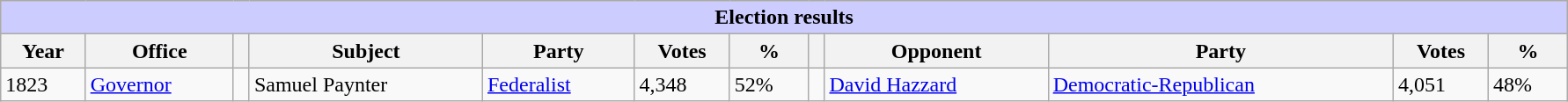<table class=wikitable style="width: 94%" style="text-align: center;" align="center">
<tr bgcolor=#cccccc>
<th colspan=12 style="background: #ccccff;">Election results</th>
</tr>
<tr>
<th><strong>Year</strong></th>
<th><strong>Office</strong></th>
<th></th>
<th><strong>Subject</strong></th>
<th><strong>Party</strong></th>
<th><strong>Votes</strong></th>
<th><strong>%</strong></th>
<th></th>
<th><strong>Opponent</strong></th>
<th><strong>Party</strong></th>
<th><strong>Votes</strong></th>
<th><strong>%</strong></th>
</tr>
<tr>
<td>1823</td>
<td><a href='#'>Governor</a></td>
<td></td>
<td>Samuel Paynter</td>
<td><a href='#'>Federalist</a></td>
<td>4,348</td>
<td>52%</td>
<td></td>
<td><a href='#'>David Hazzard</a></td>
<td><a href='#'>Democratic-Republican</a></td>
<td>4,051</td>
<td>48%</td>
</tr>
</table>
